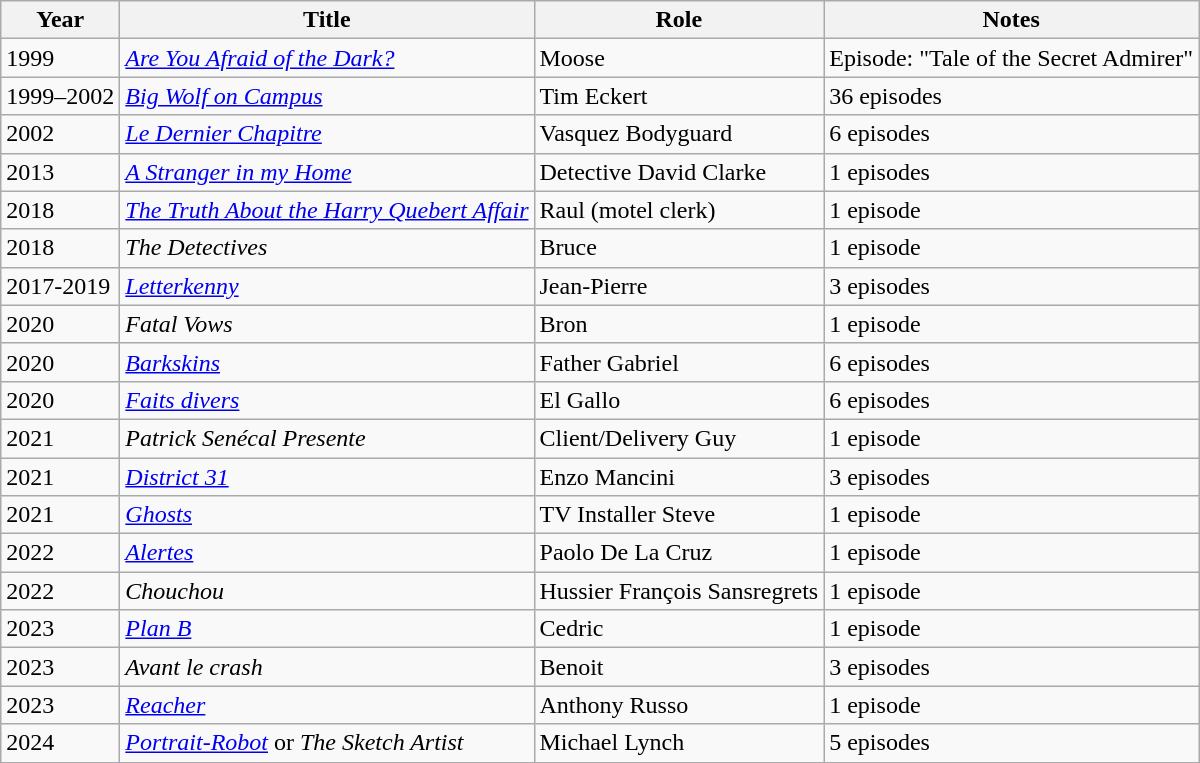<table class="wikitable sortable">
<tr>
<th>Year</th>
<th>Title</th>
<th>Role</th>
<th class="unsortable">Notes</th>
</tr>
<tr>
<td>1999</td>
<td><em><a href='#'>Are You Afraid of the Dark?</a></em></td>
<td>Moose</td>
<td>Episode: "Tale of the Secret Admirer"</td>
</tr>
<tr>
<td>1999–2002</td>
<td><em><a href='#'>Big Wolf on Campus</a></em></td>
<td>Tim Eckert</td>
<td>36 episodes</td>
</tr>
<tr>
<td>2002</td>
<td><em><a href='#'>Le Dernier Chapitre</a></em></td>
<td>Vasquez Bodyguard</td>
<td>6 episodes</td>
</tr>
<tr>
<td>2013</td>
<td data-sort-value="Stranger in my Home, A"><em><a href='#'>A Stranger in my Home</a></em></td>
<td>Detective David Clarke</td>
<td>1 episodes</td>
</tr>
<tr>
<td>2018</td>
<td data-sort-value="Truth About the Harry Quebert Affair, The"><em><a href='#'>The Truth About the Harry Quebert Affair</a></em></td>
<td>Raul (motel clerk)</td>
<td>1 episode</td>
</tr>
<tr>
<td>2018</td>
<td data-sort-value="Detectives, The"><em>The Detectives</em></td>
<td>Bruce</td>
<td>1 episode</td>
</tr>
<tr>
<td>2017-2019</td>
<td><em><a href='#'>Letterkenny</a></em></td>
<td>Jean-Pierre</td>
<td>3 episodes</td>
</tr>
<tr>
<td>2020</td>
<td><em>Fatal Vows</em></td>
<td>Bron</td>
<td>1 episode</td>
</tr>
<tr>
<td>2020</td>
<td><em><a href='#'>Barkskins</a></em></td>
<td>Father Gabriel</td>
<td>6 episodes</td>
</tr>
<tr>
<td>2020</td>
<td><em><a href='#'>Faits divers</a></em></td>
<td>El Gallo</td>
<td>6 episodes</td>
</tr>
<tr>
<td>2021</td>
<td><em>Patrick Senécal Presente</em></td>
<td>Client/Delivery Guy</td>
<td>1 episode</td>
</tr>
<tr>
<td>2021</td>
<td><em><a href='#'>District 31</a></em></td>
<td>Enzo Mancini</td>
<td>3 episodes</td>
</tr>
<tr>
<td>2021</td>
<td><em><a href='#'>Ghosts</a></em></td>
<td>TV Installer Steve</td>
<td>1 episode</td>
</tr>
<tr>
<td>2022</td>
<td><em><a href='#'>Alertes</a></em></td>
<td>Paolo De La Cruz</td>
<td>1 episode</td>
</tr>
<tr>
<td>2022</td>
<td><em>Chouchou</em></td>
<td>Hussier François Sansregrets</td>
<td>1 episode</td>
</tr>
<tr>
<td>2023</td>
<td><em><a href='#'>Plan B</a></em></td>
<td>Cedric</td>
<td>1 episode</td>
</tr>
<tr>
<td>2023</td>
<td><em>Avant le crash</em></td>
<td>Benoit</td>
<td>3 episodes</td>
</tr>
<tr>
<td>2023</td>
<td><em><a href='#'>Reacher</a></em></td>
<td>Anthony Russo</td>
<td>1 episode</td>
</tr>
<tr>
<td>2024</td>
<td><em><a href='#'>Portrait-Robot</a></em> or <em>The Sketch Artist</em></td>
<td>Michael Lynch</td>
<td>5 episodes</td>
</tr>
</table>
